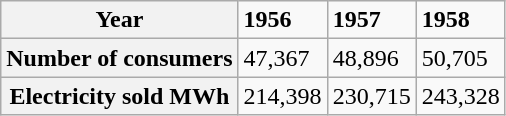<table class="wikitable">
<tr>
<th>Year</th>
<td><strong>1956</strong></td>
<td><strong>1957</strong></td>
<td><strong>1958</strong></td>
</tr>
<tr>
<th>Number of consumers</th>
<td>47,367</td>
<td>48,896</td>
<td>50,705</td>
</tr>
<tr>
<th>Electricity sold MWh</th>
<td>214,398</td>
<td>230,715</td>
<td>243,328</td>
</tr>
</table>
